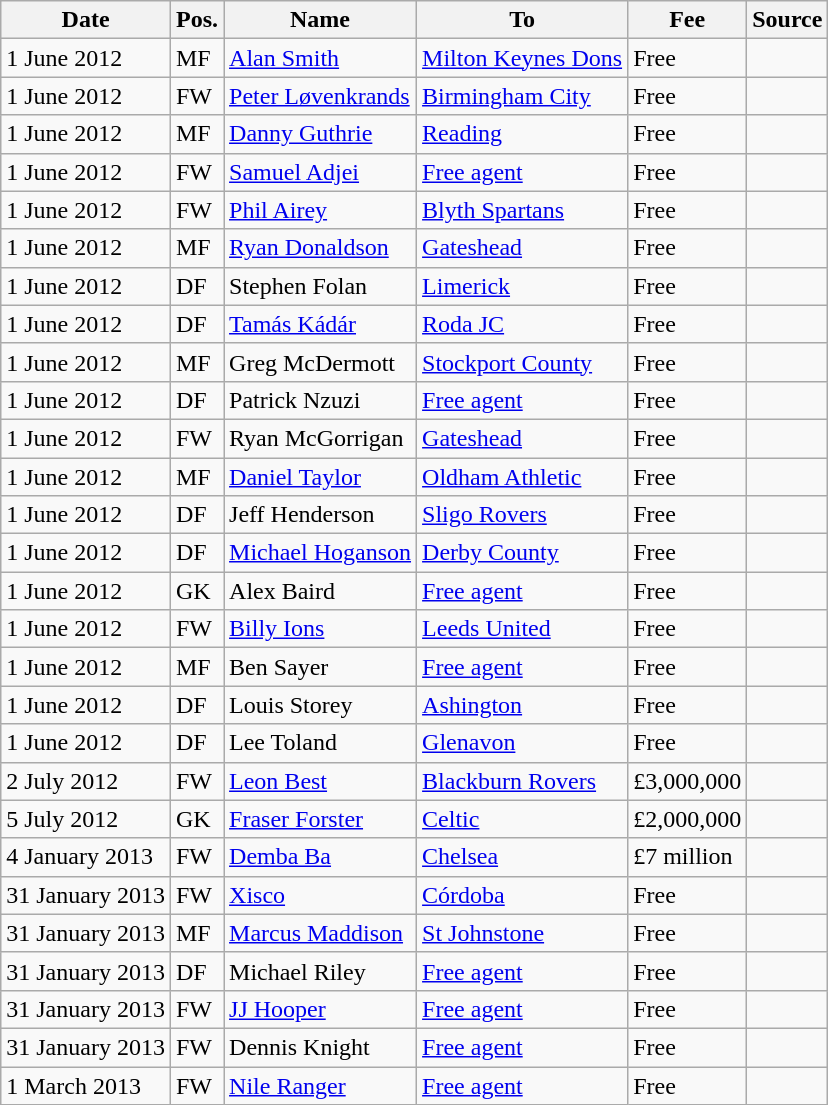<table class="wikitable">
<tr>
<th>Date</th>
<th>Pos.</th>
<th>Name</th>
<th>To</th>
<th>Fee</th>
<th>Source</th>
</tr>
<tr>
<td>1 June 2012</td>
<td>MF</td>
<td> <a href='#'>Alan Smith</a></td>
<td> <a href='#'>Milton Keynes Dons</a></td>
<td>Free</td>
<td align="center"></td>
</tr>
<tr>
<td>1 June 2012</td>
<td>FW</td>
<td> <a href='#'>Peter Løvenkrands</a></td>
<td> <a href='#'>Birmingham City</a></td>
<td>Free</td>
<td align="center"></td>
</tr>
<tr>
<td>1 June 2012</td>
<td>MF</td>
<td> <a href='#'>Danny Guthrie</a></td>
<td> <a href='#'>Reading</a></td>
<td>Free</td>
<td align="center"></td>
</tr>
<tr>
<td>1 June 2012</td>
<td>FW</td>
<td> <a href='#'>Samuel Adjei</a></td>
<td><a href='#'>Free agent</a></td>
<td>Free</td>
<td align="center"></td>
</tr>
<tr>
<td>1 June 2012</td>
<td>FW</td>
<td> <a href='#'>Phil Airey</a></td>
<td> <a href='#'>Blyth Spartans</a></td>
<td>Free</td>
<td align="center"></td>
</tr>
<tr>
<td>1 June 2012</td>
<td>MF</td>
<td> <a href='#'>Ryan Donaldson</a></td>
<td> <a href='#'>Gateshead</a></td>
<td>Free</td>
<td align="center"></td>
</tr>
<tr>
<td>1 June 2012</td>
<td>DF</td>
<td> Stephen Folan</td>
<td> <a href='#'>Limerick</a></td>
<td>Free</td>
<td align="center"></td>
</tr>
<tr>
<td>1 June 2012</td>
<td>DF</td>
<td> <a href='#'>Tamás Kádár</a></td>
<td> <a href='#'>Roda JC</a></td>
<td>Free</td>
<td align="center"></td>
</tr>
<tr>
<td>1 June 2012</td>
<td>MF</td>
<td> Greg McDermott</td>
<td> <a href='#'>Stockport County</a></td>
<td>Free</td>
<td align="center"></td>
</tr>
<tr>
<td>1 June 2012</td>
<td>DF</td>
<td> Patrick Nzuzi</td>
<td><a href='#'>Free agent</a></td>
<td>Free</td>
<td align="center"></td>
</tr>
<tr>
<td>1 June 2012</td>
<td>FW</td>
<td> Ryan McGorrigan</td>
<td> <a href='#'>Gateshead</a></td>
<td>Free</td>
<td align="center"></td>
</tr>
<tr>
<td>1 June 2012</td>
<td>MF</td>
<td> <a href='#'>Daniel Taylor</a></td>
<td> <a href='#'>Oldham Athletic</a></td>
<td>Free</td>
<td align="center"></td>
</tr>
<tr>
<td>1 June 2012</td>
<td>DF</td>
<td> Jeff Henderson</td>
<td> <a href='#'>Sligo Rovers</a></td>
<td>Free</td>
<td align="center"></td>
</tr>
<tr>
<td>1 June 2012</td>
<td>DF</td>
<td> <a href='#'>Michael Hoganson</a></td>
<td> <a href='#'>Derby County</a></td>
<td>Free</td>
<td align="center"></td>
</tr>
<tr>
<td>1 June 2012</td>
<td>GK</td>
<td> Alex Baird</td>
<td><a href='#'>Free agent</a></td>
<td>Free</td>
<td align="center"></td>
</tr>
<tr>
<td>1 June 2012</td>
<td>FW</td>
<td> <a href='#'>Billy Ions</a></td>
<td> <a href='#'>Leeds United</a></td>
<td>Free</td>
<td align="center"></td>
</tr>
<tr>
<td>1 June 2012</td>
<td>MF</td>
<td> Ben Sayer</td>
<td><a href='#'>Free agent</a></td>
<td>Free</td>
<td align="center"></td>
</tr>
<tr>
<td>1 June 2012</td>
<td>DF</td>
<td> Louis Storey</td>
<td> <a href='#'>Ashington</a></td>
<td>Free</td>
<td align="center"></td>
</tr>
<tr>
<td>1 June 2012</td>
<td>DF</td>
<td> Lee Toland</td>
<td> <a href='#'>Glenavon</a></td>
<td>Free</td>
<td align="center"></td>
</tr>
<tr>
<td>2 July 2012</td>
<td>FW</td>
<td> <a href='#'>Leon Best</a></td>
<td> <a href='#'>Blackburn Rovers</a></td>
<td>£3,000,000</td>
<td align="center"></td>
</tr>
<tr>
<td>5 July 2012</td>
<td>GK</td>
<td> <a href='#'>Fraser Forster</a></td>
<td> <a href='#'>Celtic</a></td>
<td>£2,000,000</td>
<td align="center"></td>
</tr>
<tr>
<td>4 January 2013</td>
<td>FW</td>
<td> <a href='#'>Demba Ba</a></td>
<td> <a href='#'>Chelsea</a></td>
<td>£7 million</td>
<td align="center"></td>
</tr>
<tr>
<td>31 January 2013</td>
<td>FW</td>
<td> <a href='#'>Xisco</a></td>
<td> <a href='#'>Córdoba</a></td>
<td>Free</td>
<td align="center"></td>
</tr>
<tr>
<td>31 January 2013</td>
<td>MF</td>
<td> <a href='#'>Marcus Maddison</a></td>
<td> <a href='#'>St Johnstone</a></td>
<td>Free</td>
<td align="center"></td>
</tr>
<tr>
<td>31 January 2013</td>
<td>DF</td>
<td> Michael Riley</td>
<td><a href='#'>Free agent</a></td>
<td>Free</td>
<td align="center"></td>
</tr>
<tr>
<td>31 January 2013</td>
<td>FW</td>
<td> <a href='#'>JJ Hooper</a></td>
<td><a href='#'>Free agent</a></td>
<td>Free</td>
<td align="center"></td>
</tr>
<tr>
<td>31 January 2013</td>
<td>FW</td>
<td> Dennis Knight</td>
<td><a href='#'>Free agent</a></td>
<td>Free</td>
<td align="center"></td>
</tr>
<tr>
<td>1 March 2013</td>
<td>FW</td>
<td> <a href='#'>Nile Ranger</a></td>
<td><a href='#'>Free agent</a></td>
<td>Free</td>
<td align="center"></td>
</tr>
</table>
